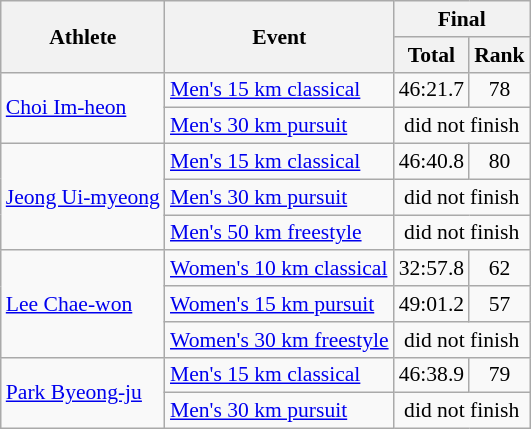<table class="wikitable" style="font-size:90%">
<tr>
<th rowspan="2">Athlete</th>
<th rowspan="2">Event</th>
<th colspan="2">Final</th>
</tr>
<tr>
<th>Total</th>
<th>Rank</th>
</tr>
<tr>
<td rowspan=2><a href='#'>Choi Im-heon</a></td>
<td><a href='#'>Men's 15 km classical</a></td>
<td align="center">46:21.7</td>
<td align="center">78</td>
</tr>
<tr>
<td><a href='#'>Men's 30 km pursuit</a></td>
<td align="center" colspan=2>did not finish</td>
</tr>
<tr>
<td rowspan=3><a href='#'>Jeong Ui-myeong</a></td>
<td><a href='#'>Men's 15 km classical</a></td>
<td align="center">46:40.8</td>
<td align="center">80</td>
</tr>
<tr>
<td><a href='#'>Men's 30 km pursuit</a></td>
<td align="center" colspan=2>did not finish</td>
</tr>
<tr>
<td><a href='#'>Men's 50 km freestyle</a></td>
<td align="center" colspan=2>did not finish</td>
</tr>
<tr>
<td rowspan=3><a href='#'>Lee Chae-won</a></td>
<td><a href='#'>Women's 10 km classical</a></td>
<td align="center">32:57.8</td>
<td align="center">62</td>
</tr>
<tr>
<td><a href='#'>Women's 15 km pursuit</a></td>
<td align="center">49:01.2</td>
<td align="center">57</td>
</tr>
<tr>
<td><a href='#'>Women's 30 km freestyle</a></td>
<td align="center" colspan=2>did not finish</td>
</tr>
<tr>
<td rowspan=2><a href='#'>Park Byeong-ju</a></td>
<td><a href='#'>Men's 15 km classical</a></td>
<td align="center">46:38.9</td>
<td align="center">79</td>
</tr>
<tr>
<td><a href='#'>Men's 30 km pursuit</a></td>
<td align="center" colspan=2>did not finish</td>
</tr>
</table>
